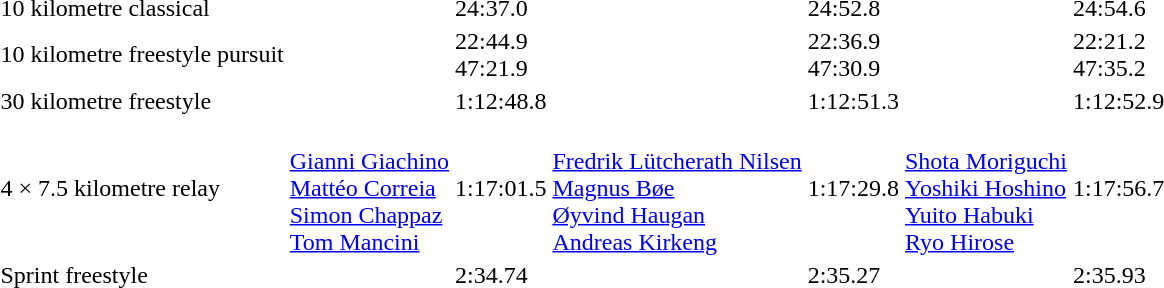<table>
<tr>
<td>10 kilometre classical<br></td>
<td></td>
<td>24:37.0</td>
<td></td>
<td>24:52.8</td>
<td></td>
<td>24:54.6</td>
</tr>
<tr>
<td>10 kilometre freestyle pursuit<br></td>
<td></td>
<td>22:44.9<br>47:21.9</td>
<td></td>
<td>22:36.9<br>47:30.9</td>
<td></td>
<td>22:21.2<br>47:35.2</td>
</tr>
<tr>
<td>30 kilometre freestyle<br></td>
<td></td>
<td>1:12:48.8</td>
<td></td>
<td>1:12:51.3</td>
<td></td>
<td>1:12:52.9</td>
</tr>
<tr>
<td>4 × 7.5 kilometre relay<br></td>
<td><br><a href='#'>Gianni Giachino</a><br><a href='#'>Mattéo Correia</a><br><a href='#'>Simon Chappaz</a><br><a href='#'>Tom Mancini</a></td>
<td>1:17:01.5</td>
<td><br><a href='#'>Fredrik Lütcherath Nilsen</a><br><a href='#'>Magnus Bøe</a><br><a href='#'>Øyvind Haugan</a><br><a href='#'>Andreas Kirkeng</a></td>
<td>1:17:29.8</td>
<td><br><a href='#'>Shota Moriguchi</a><br><a href='#'>Yoshiki Hoshino</a><br><a href='#'>Yuito Habuki</a><br><a href='#'>Ryo Hirose</a></td>
<td>1:17:56.7</td>
</tr>
<tr>
<td>Sprint freestyle<br></td>
<td></td>
<td>2:34.74</td>
<td></td>
<td>2:35.27</td>
<td></td>
<td>2:35.93</td>
</tr>
</table>
